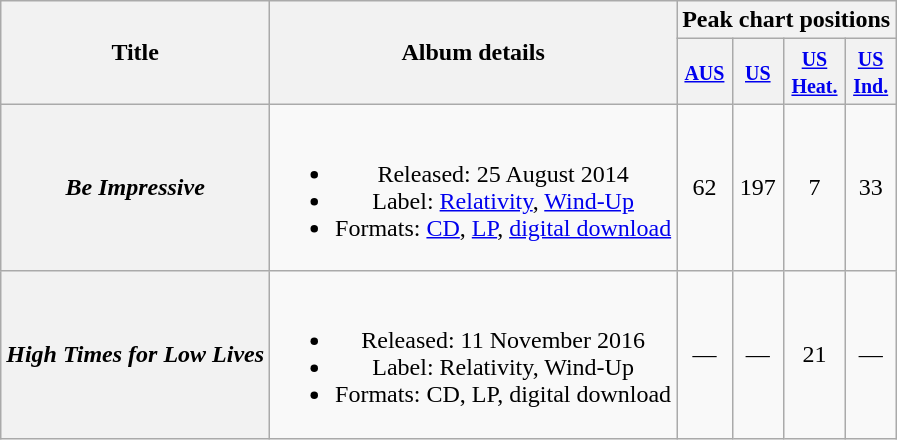<table class="wikitable" style="text-align:center;">
<tr>
<th rowspan="2">Title</th>
<th rowspan="2">Album details</th>
<th colspan="4">Peak chart positions</th>
</tr>
<tr>
<th><small><a href='#'>AUS</a><br></small></th>
<th><small><a href='#'>US</a></small><br></th>
<th><small><a href='#'>US<br>Heat.</a></small><br></th>
<th><small><a href='#'>US<br>Ind.</a></small><br></th>
</tr>
<tr>
<th><em>Be Impressive</em></th>
<td><br><ul><li>Released: 25 August 2014</li><li>Label: <a href='#'>Relativity</a>, <a href='#'>Wind-Up</a></li><li>Formats: <a href='#'>CD</a>, <a href='#'>LP</a>, <a href='#'>digital download</a></li></ul></td>
<td>62</td>
<td>197</td>
<td>7</td>
<td>33</td>
</tr>
<tr>
<th><em>High Times for Low Lives</em></th>
<td><br><ul><li>Released: 11 November 2016</li><li>Label: Relativity, Wind-Up</li><li>Formats: CD, LP, digital download</li></ul></td>
<td>—</td>
<td>—</td>
<td>21</td>
<td>—</td>
</tr>
</table>
